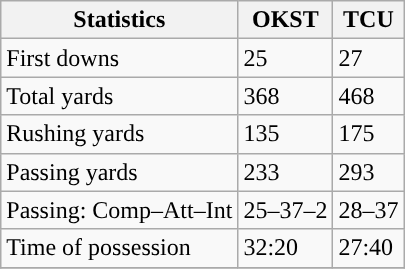<table class="wikitable" style="float: left;">
<tr>
<th>Statistics</th>
<th>OKST</th>
<th>TCU</th>
</tr>
<tr>
<td>First downs</td>
<td>25</td>
<td>27</td>
</tr>
<tr>
<td>Total yards</td>
<td>368</td>
<td>468</td>
</tr>
<tr>
<td>Rushing yards</td>
<td>135</td>
<td>175</td>
</tr>
<tr>
<td>Passing yards</td>
<td>233</td>
<td>293</td>
</tr>
<tr>
<td>Passing: Comp–Att–Int</td>
<td>25–37–2</td>
<td>28–37</td>
</tr>
<tr>
<td>Time of possession</td>
<td>32:20</td>
<td>27:40</td>
</tr>
<tr>
</tr>
</table>
